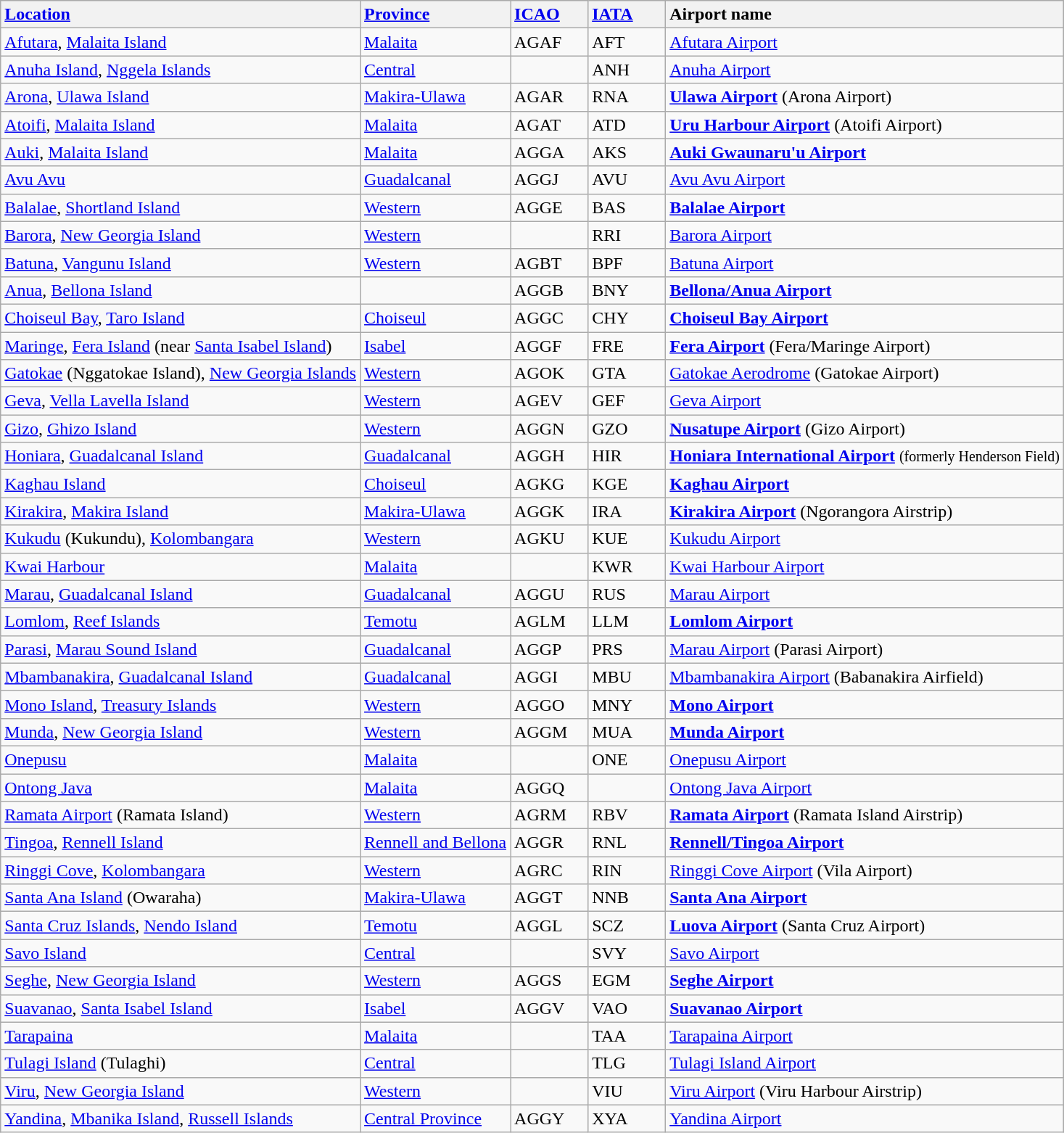<table class="wikitable sortable">
<tr valign=baseline>
<th style="text-align:left; white-space:nowrap;"><a href='#'>Location</a></th>
<th style="text-align:left; white-space:nowrap;"><a href='#'>Province</a></th>
<th style="text-align:left; width:4em;"><a href='#'>ICAO</a></th>
<th style="text-align:left; width:4em;"><a href='#'>IATA</a></th>
<th style="text-align:left; white-space:nowrap;">Airport name</th>
</tr>
<tr valign=top>
<td><a href='#'>Afutara</a>, <a href='#'>Malaita Island</a></td>
<td><a href='#'>Malaita</a></td>
<td>AGAF</td>
<td>AFT</td>
<td><a href='#'>Afutara Airport</a></td>
</tr>
<tr valign=top>
<td><a href='#'>Anuha Island</a>, <a href='#'>Nggela Islands</a></td>
<td><a href='#'>Central</a></td>
<td></td>
<td>ANH</td>
<td><a href='#'>Anuha Airport</a></td>
</tr>
<tr valign=top>
<td><a href='#'>Arona</a>, <a href='#'>Ulawa Island</a></td>
<td><a href='#'>Makira-Ulawa</a></td>
<td>AGAR</td>
<td>RNA</td>
<td><strong><a href='#'>Ulawa Airport</a></strong> (Arona Airport)</td>
</tr>
<tr valign=top>
<td><a href='#'>Atoifi</a>, <a href='#'>Malaita Island</a></td>
<td><a href='#'>Malaita</a></td>
<td>AGAT</td>
<td>ATD</td>
<td><strong><a href='#'>Uru Harbour Airport</a></strong> (Atoifi Airport)</td>
</tr>
<tr valign=top>
<td><a href='#'>Auki</a>, <a href='#'>Malaita Island</a></td>
<td><a href='#'>Malaita</a></td>
<td>AGGA</td>
<td>AKS</td>
<td><strong><a href='#'>Auki Gwaunaru'u Airport</a></strong></td>
</tr>
<tr valign=top>
<td><a href='#'>Avu Avu</a></td>
<td><a href='#'>Guadalcanal</a></td>
<td>AGGJ</td>
<td>AVU</td>
<td><a href='#'>Avu Avu Airport</a></td>
</tr>
<tr valign=top>
<td><a href='#'>Balalae</a>, <a href='#'>Shortland Island</a></td>
<td><a href='#'>Western</a></td>
<td>AGGE</td>
<td>BAS</td>
<td><strong><a href='#'>Balalae Airport</a></strong></td>
</tr>
<tr valign=top>
<td><a href='#'>Barora</a>, <a href='#'>New Georgia Island</a></td>
<td><a href='#'>Western</a></td>
<td></td>
<td>RRI</td>
<td><a href='#'>Barora Airport</a></td>
</tr>
<tr valign=top>
<td><a href='#'>Batuna</a>, <a href='#'>Vangunu Island</a></td>
<td><a href='#'>Western</a></td>
<td>AGBT</td>
<td>BPF</td>
<td><a href='#'>Batuna Airport</a></td>
</tr>
<tr valign=top>
<td><a href='#'>Anua</a>, <a href='#'>Bellona Island</a></td>
<td></td>
<td>AGGB</td>
<td>BNY</td>
<td><strong><a href='#'>Bellona/Anua Airport</a></strong></td>
</tr>
<tr valign=top>
<td><a href='#'>Choiseul Bay</a>, <a href='#'>Taro Island</a></td>
<td><a href='#'>Choiseul</a></td>
<td>AGGC</td>
<td>CHY</td>
<td><strong><a href='#'>Choiseul Bay Airport</a></strong></td>
</tr>
<tr valign=top>
<td><a href='#'>Maringe</a>, <a href='#'>Fera Island</a> (near <a href='#'>Santa Isabel Island</a>)</td>
<td><a href='#'>Isabel</a></td>
<td>AGGF</td>
<td>FRE</td>
<td><strong><a href='#'>Fera Airport</a></strong> (Fera/Maringe Airport)</td>
</tr>
<tr valign=top>
<td><a href='#'>Gatokae</a> (Nggatokae Island), <a href='#'>New Georgia Islands</a></td>
<td><a href='#'>Western</a></td>
<td>AGOK</td>
<td>GTA</td>
<td><a href='#'>Gatokae Aerodrome</a> (Gatokae Airport)</td>
</tr>
<tr valign=top>
<td><a href='#'>Geva</a>, <a href='#'>Vella Lavella Island</a></td>
<td><a href='#'>Western</a></td>
<td>AGEV</td>
<td>GEF</td>
<td><a href='#'>Geva Airport</a></td>
</tr>
<tr valign=top>
<td><a href='#'>Gizo</a>, <a href='#'>Ghizo Island</a></td>
<td><a href='#'>Western</a></td>
<td>AGGN</td>
<td>GZO</td>
<td><strong><a href='#'>Nusatupe Airport</a></strong> (Gizo Airport)</td>
</tr>
<tr valign=top>
<td><a href='#'>Honiara</a>, <a href='#'>Guadalcanal Island</a></td>
<td><a href='#'>Guadalcanal</a></td>
<td>AGGH</td>
<td>HIR</td>
<td><strong><a href='#'>Honiara International Airport</a></strong> <small>(formerly Henderson Field)</small></td>
</tr>
<tr valign=top>
<td><a href='#'>Kaghau Island</a></td>
<td><a href='#'>Choiseul</a></td>
<td>AGKG</td>
<td>KGE</td>
<td><strong><a href='#'>Kaghau Airport</a></strong></td>
</tr>
<tr valign=top>
<td><a href='#'>Kirakira</a>, <a href='#'>Makira Island</a></td>
<td><a href='#'>Makira-Ulawa</a></td>
<td>AGGK</td>
<td>IRA</td>
<td><strong><a href='#'>Kirakira Airport</a></strong> (Ngorangora Airstrip)</td>
</tr>
<tr valign=top>
<td><a href='#'>Kukudu</a> (Kukundu), <a href='#'>Kolombangara</a></td>
<td><a href='#'>Western</a></td>
<td>AGKU</td>
<td>KUE</td>
<td><a href='#'>Kukudu Airport</a></td>
</tr>
<tr valign=top>
<td><a href='#'>Kwai Harbour</a></td>
<td><a href='#'>Malaita</a></td>
<td></td>
<td>KWR</td>
<td><a href='#'>Kwai Harbour Airport</a></td>
</tr>
<tr valign=top>
<td><a href='#'>Marau</a>, <a href='#'>Guadalcanal Island</a></td>
<td><a href='#'>Guadalcanal</a></td>
<td>AGGU</td>
<td>RUS</td>
<td><a href='#'>Marau Airport</a></td>
</tr>
<tr>
<td><a href='#'>Lomlom</a>, <a href='#'>Reef Islands</a></td>
<td><a href='#'>Temotu</a></td>
<td>AGLM</td>
<td>LLM</td>
<td><strong><a href='#'>Lomlom Airport</a></strong></td>
</tr>
<tr valign=top>
<td><a href='#'>Parasi</a>, <a href='#'>Marau Sound Island</a></td>
<td><a href='#'>Guadalcanal</a></td>
<td>AGGP</td>
<td>PRS</td>
<td><a href='#'>Marau Airport</a> (Parasi Airport)</td>
</tr>
<tr valign=top>
<td><a href='#'>Mbambanakira</a>, <a href='#'>Guadalcanal Island</a></td>
<td><a href='#'>Guadalcanal</a></td>
<td>AGGI</td>
<td>MBU</td>
<td><a href='#'>Mbambanakira Airport</a> (Babanakira Airfield)</td>
</tr>
<tr valign=top>
<td><a href='#'>Mono Island</a>, <a href='#'>Treasury Islands</a></td>
<td><a href='#'>Western</a></td>
<td>AGGO</td>
<td>MNY</td>
<td><strong><a href='#'>Mono Airport</a></strong></td>
</tr>
<tr valign=top>
<td><a href='#'>Munda</a>, <a href='#'>New Georgia Island</a></td>
<td><a href='#'>Western</a></td>
<td>AGGM</td>
<td>MUA</td>
<td><strong><a href='#'>Munda Airport</a></strong></td>
</tr>
<tr valign=top>
<td><a href='#'>Onepusu</a></td>
<td><a href='#'>Malaita</a></td>
<td></td>
<td>ONE</td>
<td><a href='#'>Onepusu Airport</a></td>
</tr>
<tr valign=top>
<td><a href='#'>Ontong Java</a></td>
<td><a href='#'>Malaita</a></td>
<td>AGGQ</td>
<td></td>
<td><a href='#'>Ontong Java Airport</a></td>
</tr>
<tr valign=top>
<td><a href='#'>Ramata Airport</a> (Ramata Island)</td>
<td><a href='#'>Western</a></td>
<td>AGRM</td>
<td>RBV</td>
<td><strong><a href='#'>Ramata Airport</a></strong> (Ramata Island Airstrip)</td>
</tr>
<tr valign=top>
<td><a href='#'>Tingoa</a>, <a href='#'>Rennell Island</a></td>
<td><a href='#'>Rennell and Bellona</a></td>
<td>AGGR</td>
<td>RNL</td>
<td><strong><a href='#'>Rennell/Tingoa Airport</a></strong></td>
</tr>
<tr valign=top>
<td><a href='#'>Ringgi Cove</a>, <a href='#'>Kolombangara</a></td>
<td><a href='#'>Western</a></td>
<td>AGRC</td>
<td>RIN</td>
<td><a href='#'>Ringgi Cove Airport</a> (Vila Airport)</td>
</tr>
<tr valign=top>
<td><a href='#'>Santa Ana Island</a> (Owaraha)</td>
<td><a href='#'>Makira-Ulawa</a></td>
<td>AGGT</td>
<td>NNB</td>
<td><strong><a href='#'>Santa Ana Airport</a></strong></td>
</tr>
<tr valign=top>
<td><a href='#'>Santa Cruz Islands</a>, <a href='#'>Nendo Island</a></td>
<td><a href='#'>Temotu</a></td>
<td>AGGL</td>
<td>SCZ</td>
<td><strong><a href='#'>Luova Airport</a></strong> (Santa Cruz Airport)</td>
</tr>
<tr valign=top>
<td><a href='#'>Savo Island</a></td>
<td><a href='#'>Central</a></td>
<td></td>
<td>SVY</td>
<td><a href='#'>Savo Airport</a></td>
</tr>
<tr valign=top>
<td><a href='#'>Seghe</a>, <a href='#'>New Georgia Island</a></td>
<td><a href='#'>Western</a></td>
<td>AGGS</td>
<td>EGM</td>
<td><strong><a href='#'>Seghe Airport</a></strong></td>
</tr>
<tr valign=top>
<td><a href='#'>Suavanao</a>, <a href='#'>Santa Isabel Island</a></td>
<td><a href='#'>Isabel</a></td>
<td>AGGV</td>
<td>VAO</td>
<td><strong><a href='#'>Suavanao Airport</a></strong></td>
</tr>
<tr valign=top>
<td><a href='#'>Tarapaina</a></td>
<td><a href='#'>Malaita</a></td>
<td></td>
<td>TAA</td>
<td><a href='#'>Tarapaina Airport</a></td>
</tr>
<tr valign=top>
<td><a href='#'>Tulagi Island</a> (Tulaghi)</td>
<td><a href='#'>Central</a></td>
<td></td>
<td>TLG</td>
<td><a href='#'>Tulagi Island Airport</a></td>
</tr>
<tr valign=top>
<td><a href='#'>Viru</a>, <a href='#'>New Georgia Island</a></td>
<td><a href='#'>Western</a></td>
<td></td>
<td>VIU</td>
<td><a href='#'>Viru Airport</a> (Viru Harbour Airstrip)</td>
</tr>
<tr valign=top>
<td><a href='#'>Yandina</a>, <a href='#'>Mbanika Island</a>, <a href='#'>Russell Islands</a></td>
<td><a href='#'>Central Province</a></td>
<td>AGGY</td>
<td>XYA</td>
<td><a href='#'>Yandina Airport</a></td>
</tr>
</table>
